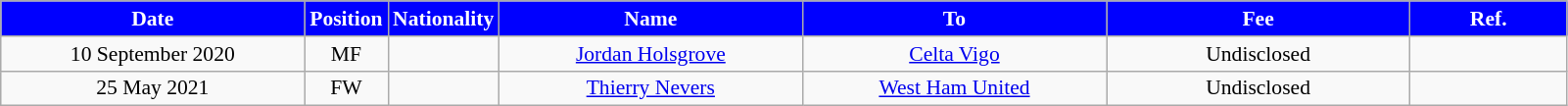<table class="wikitable" style="text-align:center; font-size:90%">
<tr>
<th style="background:#00f; color:white; width:200px;">Date</th>
<th style="background:#00f; color:white; width:50px;">Position</th>
<th style="background:#00f; color:white; width:50px;">Nationality</th>
<th style="background:#00f; color:white; width:200px;">Name</th>
<th style="background:#00f; color:white; width:200px;">To</th>
<th style="background:#00f; color:white; width:200px;">Fee</th>
<th style="background:#00f; color:white; width:100px;">Ref.</th>
</tr>
<tr>
<td>10 September 2020</td>
<td>MF</td>
<td></td>
<td><a href='#'>Jordan Holsgrove</a></td>
<td><a href='#'>Celta Vigo</a></td>
<td>Undisclosed</td>
<td></td>
</tr>
<tr>
<td>25 May 2021</td>
<td>FW</td>
<td></td>
<td><a href='#'>Thierry Nevers</a></td>
<td><a href='#'>West Ham United</a></td>
<td>Undisclosed</td>
<td></td>
</tr>
</table>
